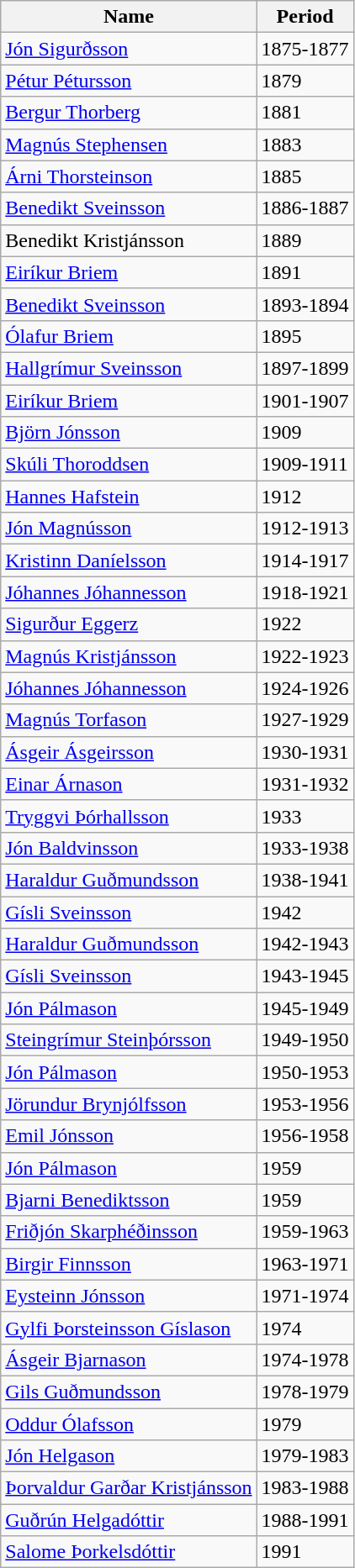<table class="wikitable">
<tr>
<th>Name</th>
<th>Period</th>
</tr>
<tr>
<td><a href='#'>Jón Sigurðsson</a></td>
<td>1875-1877</td>
</tr>
<tr>
<td><a href='#'>Pétur Pétursson</a></td>
<td>1879</td>
</tr>
<tr>
<td><a href='#'>Bergur Thorberg</a></td>
<td>1881</td>
</tr>
<tr>
<td><a href='#'>Magnús Stephensen</a></td>
<td>1883</td>
</tr>
<tr>
<td><a href='#'>Árni Thorsteinson</a></td>
<td>1885</td>
</tr>
<tr>
<td><a href='#'>Benedikt Sveinsson</a></td>
<td>1886-1887</td>
</tr>
<tr>
<td>Benedikt Kristjánsson</td>
<td>1889</td>
</tr>
<tr>
<td><a href='#'>Eiríkur Briem</a></td>
<td>1891</td>
</tr>
<tr>
<td><a href='#'>Benedikt Sveinsson</a></td>
<td>1893-1894</td>
</tr>
<tr>
<td><a href='#'>Ólafur Briem</a></td>
<td>1895</td>
</tr>
<tr>
<td><a href='#'>Hallgrímur Sveinsson</a></td>
<td>1897-1899</td>
</tr>
<tr>
<td><a href='#'>Eiríkur Briem</a></td>
<td>1901-1907</td>
</tr>
<tr>
<td><a href='#'>Björn Jónsson</a></td>
<td>1909</td>
</tr>
<tr>
<td><a href='#'>Skúli Thoroddsen</a></td>
<td>1909-1911</td>
</tr>
<tr>
<td><a href='#'>Hannes Hafstein</a></td>
<td>1912</td>
</tr>
<tr>
<td><a href='#'>Jón Magnússon</a></td>
<td>1912-1913</td>
</tr>
<tr>
<td><a href='#'>Kristinn Daníelsson</a></td>
<td>1914-1917</td>
</tr>
<tr>
<td><a href='#'>Jóhannes Jóhannesson</a></td>
<td>1918-1921</td>
</tr>
<tr>
<td><a href='#'>Sigurður Eggerz</a></td>
<td>1922</td>
</tr>
<tr>
<td><a href='#'>Magnús Kristjánsson</a></td>
<td>1922-1923</td>
</tr>
<tr>
<td><a href='#'>Jóhannes Jóhannesson</a></td>
<td>1924-1926</td>
</tr>
<tr>
<td><a href='#'>Magnús Torfason</a></td>
<td>1927-1929</td>
</tr>
<tr>
<td><a href='#'>Ásgeir Ásgeirsson</a></td>
<td>1930-1931</td>
</tr>
<tr>
<td><a href='#'>Einar Árnason</a></td>
<td>1931-1932</td>
</tr>
<tr>
<td><a href='#'>Tryggvi Þórhallsson</a></td>
<td>1933</td>
</tr>
<tr>
<td><a href='#'>Jón Baldvinsson</a></td>
<td>1933-1938</td>
</tr>
<tr>
<td><a href='#'>Haraldur Guðmundsson</a></td>
<td>1938-1941</td>
</tr>
<tr>
<td><a href='#'>Gísli Sveinsson</a></td>
<td>1942</td>
</tr>
<tr>
<td><a href='#'>Haraldur Guðmundsson</a></td>
<td>1942-1943</td>
</tr>
<tr>
<td><a href='#'>Gísli Sveinsson</a></td>
<td>1943-1945</td>
</tr>
<tr>
<td><a href='#'>Jón Pálmason</a></td>
<td>1945-1949</td>
</tr>
<tr>
<td><a href='#'>Steingrímur Steinþórsson</a></td>
<td>1949-1950</td>
</tr>
<tr>
<td><a href='#'>Jón Pálmason</a></td>
<td>1950-1953</td>
</tr>
<tr>
<td><a href='#'>Jörundur Brynjólfsson</a></td>
<td>1953-1956</td>
</tr>
<tr>
<td><a href='#'>Emil Jónsson</a></td>
<td>1956-1958</td>
</tr>
<tr>
<td><a href='#'>Jón Pálmason</a></td>
<td>1959</td>
</tr>
<tr>
<td><a href='#'>Bjarni Benediktsson</a></td>
<td>1959</td>
</tr>
<tr>
<td><a href='#'>Friðjón Skarphéðinsson</a></td>
<td>1959-1963</td>
</tr>
<tr>
<td><a href='#'>Birgir Finnsson</a></td>
<td>1963-1971</td>
</tr>
<tr>
<td><a href='#'>Eysteinn Jónsson</a></td>
<td>1971-1974</td>
</tr>
<tr>
<td><a href='#'>Gylfi Þorsteinsson Gíslason</a></td>
<td>1974</td>
</tr>
<tr>
<td><a href='#'>Ásgeir Bjarnason</a></td>
<td>1974-1978</td>
</tr>
<tr>
<td><a href='#'>Gils Guðmundsson</a></td>
<td>1978-1979</td>
</tr>
<tr>
<td><a href='#'>Oddur Ólafsson</a></td>
<td>1979</td>
</tr>
<tr>
<td><a href='#'>Jón Helgason</a></td>
<td>1979-1983</td>
</tr>
<tr>
<td><a href='#'>Þorvaldur Garðar Kristjánsson</a></td>
<td>1983-1988</td>
</tr>
<tr>
<td><a href='#'>Guðrún Helgadóttir</a></td>
<td>1988-1991</td>
</tr>
<tr>
<td><a href='#'>Salome Þorkelsdóttir</a></td>
<td>1991</td>
</tr>
</table>
